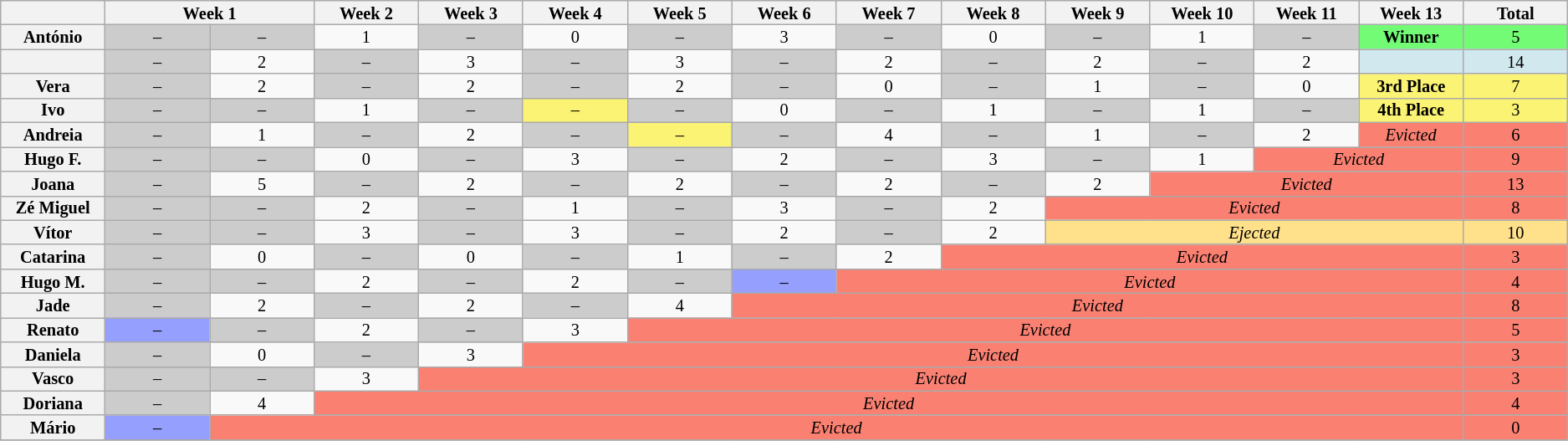<table class="wikitable" style="text-align:center; font-size:85%; line-height:13px;">
<tr>
<th style="width: 5%;"></th>
<th colspan="2" style="width: 10%;">Week 1</th>
<th style="width: 5%;">Week 2</th>
<th style="width: 5%;">Week 3</th>
<th style="width: 5%;">Week 4</th>
<th style="width: 5%;">Week 5</th>
<th style="width: 5%;">Week 6</th>
<th style="width: 5%;">Week 7</th>
<th style="width: 5%;">Week 8</th>
<th style="width: 5%;">Week 9</th>
<th style="width: 5%;">Week 10</th>
<th style="width: 5%;">Week 11</th>
<th style="width: 5%;">Week 13</th>
<th style="width: 5%;">Total</th>
</tr>
<tr>
<th>António</th>
<td bgcolor="#CCCCCC">–</td>
<td bgcolor="#CCCCCC">–</td>
<td>1</td>
<td bgcolor="#CCCCCC">–</td>
<td>0</td>
<td bgcolor="#CCCCCC">–</td>
<td>3</td>
<td bgcolor="#CCCCCC">–</td>
<td>0</td>
<td bgcolor="#CCCCCC">–</td>
<td>1</td>
<td bgcolor="#CCCCCC">–</td>
<td bgcolor="73FB76"><strong>Winner</strong></td>
<td bgcolor="73FB76">5</td>
</tr>
<tr>
<th></th>
<td bgcolor="#CCCCCC">–</td>
<td>2</td>
<td bgcolor="#CCCCCC">–</td>
<td>3</td>
<td bgcolor="#CCCCCC">–</td>
<td>3</td>
<td bgcolor="#CCCCCC">–</td>
<td>2</td>
<td bgcolor="#CCCCCC">–</td>
<td>2</td>
<td bgcolor="#CCCCCC">–</td>
<td>2</td>
<td bgcolor="D1E8EF"></td>
<td bgcolor="D1E8EF">14</td>
</tr>
<tr>
<th>Vera</th>
<td bgcolor="#CCCCCC">–</td>
<td>2</td>
<td bgcolor="#CCCCCC">–</td>
<td>2</td>
<td bgcolor="#CCCCCC">–</td>
<td>2</td>
<td bgcolor="#CCCCCC">–</td>
<td>0</td>
<td bgcolor="#CCCCCC">–</td>
<td>1</td>
<td bgcolor="#CCCCCC">–</td>
<td>0</td>
<td bgcolor="FBF373"><strong>3rd Place</strong></td>
<td bgcolor="FBF373">7</td>
</tr>
<tr>
<th>Ivo</th>
<td bgcolor="#CCCCCC">–</td>
<td bgcolor="#CCCCCC">–</td>
<td>1</td>
<td bgcolor="#CCCCCC">–</td>
<td bgcolor="FBF373">–</td>
<td bgcolor="#CCCCCC">–</td>
<td>0</td>
<td bgcolor="#CCCCCC">–</td>
<td>1</td>
<td bgcolor="#CCCCCC">–</td>
<td>1</td>
<td bgcolor="#CCCCCC">–</td>
<td bgcolor="FBF373"><strong>4th Place</strong></td>
<td bgcolor="FBF373">3</td>
</tr>
<tr>
<th>Andreia</th>
<td bgcolor="#CCCCCC">–</td>
<td>1</td>
<td bgcolor="#CCCCCC">–</td>
<td>2</td>
<td bgcolor="#CCCCCC">–</td>
<td bgcolor="FBF373">–</td>
<td bgcolor="#CCCCCC">–</td>
<td>4</td>
<td bgcolor="#CCCCCC">–</td>
<td>1</td>
<td bgcolor="#CCCCCC">–</td>
<td>2</td>
<td bgcolor="salmon"><em>Evicted</em></td>
<td bgcolor="salmon">6</td>
</tr>
<tr>
<th>Hugo F.</th>
<td bgcolor="#CCCCCC">–</td>
<td bgcolor="#CCCCCC">–</td>
<td>0</td>
<td bgcolor="#CCCCCC">–</td>
<td>3</td>
<td bgcolor="#CCCCCC">–</td>
<td>2</td>
<td bgcolor="#CCCCCC">–</td>
<td>3</td>
<td bgcolor="#CCCCCC">–</td>
<td>1</td>
<td colspan="2" bgcolor="salmon"><em>Evicted</em></td>
<td bgcolor="salmon">9</td>
</tr>
<tr>
<th>Joana</th>
<td bgcolor="#CCCCCC">–</td>
<td>5</td>
<td bgcolor="#CCCCCC">–</td>
<td>2</td>
<td bgcolor="#CCCCCC">–</td>
<td>2</td>
<td bgcolor="#CCCCCC">–</td>
<td>2</td>
<td bgcolor="#CCCCCC">–</td>
<td>2</td>
<td colspan="3" bgcolor="salmon"><em>Evicted</em></td>
<td bgcolor="salmon">13</td>
</tr>
<tr>
<th>Zé Miguel</th>
<td bgcolor="#CCCCCC">–</td>
<td bgcolor="#CCCCCC">–</td>
<td>2</td>
<td bgcolor="#CCCCCC">–</td>
<td>1</td>
<td bgcolor="#CCCCCC">–</td>
<td>3</td>
<td bgcolor="#CCCCCC">–</td>
<td>2</td>
<td colspan="4" bgcolor="salmon"><em>Evicted</em></td>
<td bgcolor="salmon">8</td>
</tr>
<tr>
<th>Vítor</th>
<td bgcolor="#CCCCCC">–</td>
<td bgcolor="#CCCCCC">–</td>
<td>3</td>
<td bgcolor="#CCCCCC">–</td>
<td>3</td>
<td bgcolor="#CCCCCC">–</td>
<td>2</td>
<td bgcolor="#CCCCCC">–</td>
<td>2</td>
<td colspan="4" bgcolor="ffe08b"><em>Ejected</em></td>
<td bgcolor="ffe08b">10</td>
</tr>
<tr>
<th>Catarina</th>
<td bgcolor="#CCCCCC">–</td>
<td>0</td>
<td bgcolor="#CCCCCC">–</td>
<td>0</td>
<td bgcolor="#CCCCCC">–</td>
<td>1</td>
<td bgcolor="#CCCCCC">–</td>
<td>2</td>
<td colspan="5" bgcolor="salmon"><em>Evicted</em></td>
<td bgcolor="salmon">3</td>
</tr>
<tr>
<th>Hugo M.</th>
<td bgcolor="#CCCCCC">–</td>
<td bgcolor="#CCCCCC">–</td>
<td>2</td>
<td bgcolor="#CCCCCC">–</td>
<td>2</td>
<td bgcolor="#CCCCCC">–</td>
<td bgcolor="959ffd">–</td>
<td colspan="6" bgcolor="salmon"><em>Evicted</em></td>
<td bgcolor="salmon">4</td>
</tr>
<tr>
<th>Jade</th>
<td bgcolor="#CCCCCC">–</td>
<td>2</td>
<td bgcolor="#CCCCCC">–</td>
<td>2</td>
<td bgcolor="#CCCCCC">–</td>
<td>4</td>
<td colspan="7" bgcolor="salmon"><em>Evicted</em></td>
<td bgcolor="salmon">8</td>
</tr>
<tr>
<th>Renato</th>
<td bgcolor="959ffd">–</td>
<td bgcolor="#CCCCCC">–</td>
<td>2</td>
<td bgcolor="#CCCCCC">–</td>
<td>3</td>
<td colspan="8" bgcolor="salmon"><em>Evicted</em></td>
<td bgcolor="salmon">5</td>
</tr>
<tr>
<th>Daniela</th>
<td bgcolor="#CCCCCC">–</td>
<td>0</td>
<td bgcolor="#CCCCCC">–</td>
<td>3</td>
<td colspan="9" bgcolor="salmon"><em>Evicted</em></td>
<td bgcolor="salmon">3</td>
</tr>
<tr>
<th>Vasco</th>
<td bgcolor="#CCCCCC">–</td>
<td bgcolor="#CCCCCC">–</td>
<td>3</td>
<td colspan="10" bgcolor="salmon"><em>Evicted</em></td>
<td bgcolor="salmon">3</td>
</tr>
<tr>
<th>Doriana</th>
<td bgcolor="#CCCCCC">–</td>
<td>4</td>
<td colspan="11" bgcolor="salmon"><em>Evicted</em></td>
<td bgcolor="salmon">4</td>
</tr>
<tr>
<th>Mário</th>
<td bgcolor="959ffd">–</td>
<td colspan="12" bgcolor="salmon"><em>Evicted</em></td>
<td bgcolor="salmon">0</td>
</tr>
<tr>
</tr>
</table>
